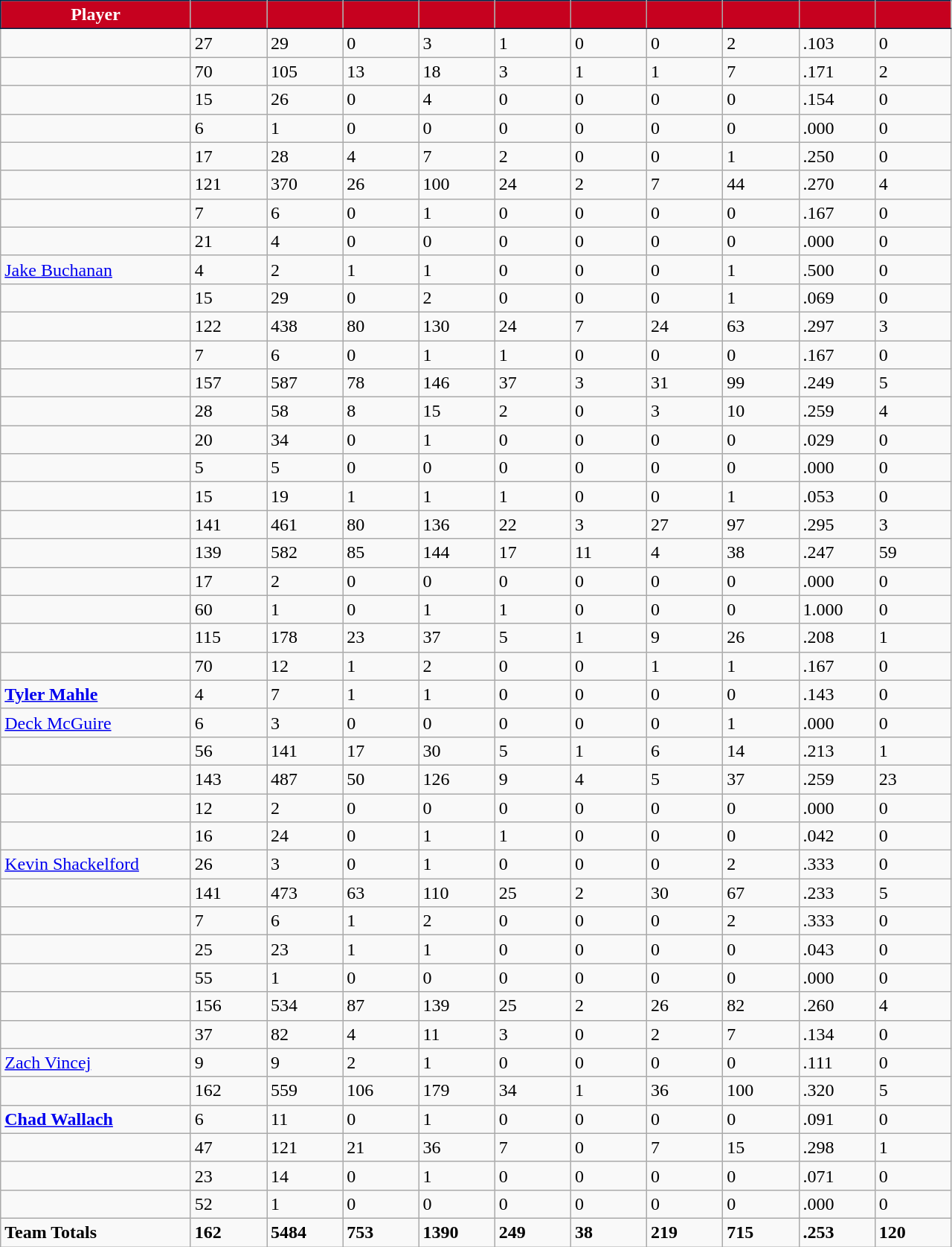<table class="wikitable sortable">
<tr>
<th style="background:#C6011F; width:15%; color:#fff; border-top: 1px solid #024; border-bottom: 1px solid #024; border-left: 1px solid #024;">Player</th>
<th style="background:#C6011F; width:6%; color:#fff; border-top: 1px solid #024; border-bottom: 1px solid #024; border-left: 1px solid #024;"></th>
<th style="background:#C6011F; width:6%; color:#fff; border-top: 1px solid #024; border-bottom: 1px solid #024; border-left: 1px solid #024;"></th>
<th style="background:#C6011F; width:6%; color:#fff; border-top: 1px solid #024; border-bottom: 1px solid #024; border-left: 1px solid #024;"></th>
<th style="background:#C6011F; width:6%; color:#fff; border-top: 1px solid #024; border-bottom: 1px solid #024; border-left: 1px solid #024;"></th>
<th style="background:#C6011F; width:6%; color:#fff; border-top: 1px solid #024; border-bottom: 1px solid #024; border-left: 1px solid #024;"></th>
<th style="background:#C6011F; width:6%; color:#fff; border-top: 1px solid #024; border-bottom: 1px solid #024; border-left: 1px solid #024;"></th>
<th style="background:#C6011F; width:6%; color:#fff; border-top: 1px solid #024; border-bottom: 1px solid #024; border-left: 1px solid #024;"></th>
<th style="background:#C6011F; width:6%; color:#fff; border-top: 1px solid #024; border-bottom: 1px solid #024; border-left: 1px solid #024;"></th>
<th style="background:#C6011F; width:6%; color:#fff; border-top: 1px solid #024; border-bottom: 1px solid #024; border-left: 1px solid #024;"></th>
<th style="background:#C6011F; width:6%; color:#fff; border-top: 1px solid #024; border-bottom: 1px solid #024; border-left: 1px solid #024;"></th>
</tr>
<tr>
<td align=left></td>
<td>27</td>
<td>29</td>
<td>0</td>
<td>3</td>
<td>1</td>
<td>0</td>
<td>0</td>
<td>2</td>
<td>.103</td>
<td>0</td>
</tr>
<tr>
<td align=left></td>
<td>70</td>
<td>105</td>
<td>13</td>
<td>18</td>
<td>3</td>
<td>1</td>
<td>1</td>
<td>7</td>
<td>.171</td>
<td>2</td>
</tr>
<tr>
<td align=left></td>
<td>15</td>
<td>26</td>
<td>0</td>
<td>4</td>
<td>0</td>
<td>0</td>
<td>0</td>
<td>0</td>
<td>.154</td>
<td>0</td>
</tr>
<tr>
<td align=left></td>
<td>6</td>
<td>1</td>
<td>0</td>
<td>0</td>
<td>0</td>
<td>0</td>
<td>0</td>
<td>0</td>
<td>.000</td>
<td>0</td>
</tr>
<tr>
<td align=left></td>
<td>17</td>
<td>28</td>
<td>4</td>
<td>7</td>
<td>2</td>
<td>0</td>
<td>0</td>
<td>1</td>
<td>.250</td>
<td>0</td>
</tr>
<tr>
<td align=left><strong></strong></td>
<td>121</td>
<td>370</td>
<td>26</td>
<td>100</td>
<td>24</td>
<td>2</td>
<td>7</td>
<td>44</td>
<td>.270</td>
<td>4</td>
</tr>
<tr>
<td align=left></td>
<td>7</td>
<td>6</td>
<td>0</td>
<td>1</td>
<td>0</td>
<td>0</td>
<td>0</td>
<td>0</td>
<td>.167</td>
<td>0</td>
</tr>
<tr>
<td align=left><strong></strong></td>
<td>21</td>
<td>4</td>
<td>0</td>
<td>0</td>
<td>0</td>
<td>0</td>
<td>0</td>
<td>0</td>
<td>.000</td>
<td>0</td>
</tr>
<tr>
<td align=left><a href='#'>Jake Buchanan</a></td>
<td>4</td>
<td>2</td>
<td>1</td>
<td>1</td>
<td>0</td>
<td>0</td>
<td>0</td>
<td>1</td>
<td>.500</td>
<td>0</td>
</tr>
<tr>
<td style="text-align:left;"><strong></strong></td>
<td>15</td>
<td>29</td>
<td>0</td>
<td>2</td>
<td>0</td>
<td>0</td>
<td>0</td>
<td>1</td>
<td>.069</td>
<td>0</td>
</tr>
<tr>
<td align=left></td>
<td>122</td>
<td>438</td>
<td>80</td>
<td>130</td>
<td>24</td>
<td>7</td>
<td>24</td>
<td>63</td>
<td>.297</td>
<td>3</td>
</tr>
<tr>
<td align=left></td>
<td>7</td>
<td>6</td>
<td>0</td>
<td>1</td>
<td>1</td>
<td>0</td>
<td>0</td>
<td>0</td>
<td>.167</td>
<td>0</td>
</tr>
<tr>
<td align=left><strong></strong></td>
<td>157</td>
<td>587</td>
<td>78</td>
<td>146</td>
<td>37</td>
<td>3</td>
<td>31</td>
<td>99</td>
<td>.249</td>
<td>5</td>
</tr>
<tr>
<td align=left></td>
<td>28</td>
<td>58</td>
<td>8</td>
<td>15</td>
<td>2</td>
<td>0</td>
<td>3</td>
<td>10</td>
<td>.259</td>
<td>4</td>
</tr>
<tr>
<td align=left></td>
<td>20</td>
<td>34</td>
<td>0</td>
<td>1</td>
<td>0</td>
<td>0</td>
<td>0</td>
<td>0</td>
<td>.029</td>
<td>0</td>
</tr>
<tr>
<td style="text-align:left;"></td>
<td>5</td>
<td>5</td>
<td>0</td>
<td>0</td>
<td>0</td>
<td>0</td>
<td>0</td>
<td>0</td>
<td>.000</td>
<td>0</td>
</tr>
<tr>
<td style="text-align:left;"><strong></strong></td>
<td>15</td>
<td>19</td>
<td>1</td>
<td>1</td>
<td>1</td>
<td>0</td>
<td>0</td>
<td>1</td>
<td>.053</td>
<td>0</td>
</tr>
<tr>
<td style="text-align:left;"></td>
<td>141</td>
<td>461</td>
<td>80</td>
<td>136</td>
<td>22</td>
<td>3</td>
<td>27</td>
<td>97</td>
<td>.295</td>
<td>3</td>
</tr>
<tr>
<td style="text-align:left;"><strong></strong></td>
<td>139</td>
<td>582</td>
<td>85</td>
<td>144</td>
<td>17</td>
<td>11</td>
<td>4</td>
<td>38</td>
<td>.247</td>
<td>59</td>
</tr>
<tr>
<td style="text-align:left;"></td>
<td>17</td>
<td>2</td>
<td>0</td>
<td>0</td>
<td>0</td>
<td>0</td>
<td>0</td>
<td>0</td>
<td>.000</td>
<td>0</td>
</tr>
<tr>
<td align=left><strong></strong></td>
<td>60</td>
<td>1</td>
<td>0</td>
<td>1</td>
<td>1</td>
<td>0</td>
<td>0</td>
<td>0</td>
<td>1.000</td>
<td>0</td>
</tr>
<tr>
<td style="text-align:left;"></td>
<td>115</td>
<td>178</td>
<td>23</td>
<td>37</td>
<td>5</td>
<td>1</td>
<td>9</td>
<td>26</td>
<td>.208</td>
<td>1</td>
</tr>
<tr>
<td style="text-align:left;"><strong></strong></td>
<td>70</td>
<td>12</td>
<td>1</td>
<td>2</td>
<td>0</td>
<td>0</td>
<td>1</td>
<td>1</td>
<td>.167</td>
<td>0</td>
</tr>
<tr>
<td style="text-align:left;"><strong><a href='#'>Tyler Mahle</a></strong></td>
<td>4</td>
<td>7</td>
<td>1</td>
<td>1</td>
<td>0</td>
<td>0</td>
<td>0</td>
<td>0</td>
<td>.143</td>
<td>0</td>
</tr>
<tr>
<td style="text-align:left;"><a href='#'>Deck McGuire</a></td>
<td>6</td>
<td>3</td>
<td>0</td>
<td>0</td>
<td>0</td>
<td>0</td>
<td>0</td>
<td>1</td>
<td>.000</td>
<td>0</td>
</tr>
<tr>
<td style="text-align:left;"></td>
<td>56</td>
<td>141</td>
<td>17</td>
<td>30</td>
<td>5</td>
<td>1</td>
<td>6</td>
<td>14</td>
<td>.213</td>
<td>1</td>
</tr>
<tr>
<td style="text-align:left;"></td>
<td>143</td>
<td>487</td>
<td>50</td>
<td>126</td>
<td>9</td>
<td>4</td>
<td>5</td>
<td>37</td>
<td>.259</td>
<td>23</td>
</tr>
<tr>
<td align=left></td>
<td>12</td>
<td>2</td>
<td>0</td>
<td>0</td>
<td>0</td>
<td>0</td>
<td>0</td>
<td>0</td>
<td>.000</td>
<td>0</td>
</tr>
<tr>
<td align=left></td>
<td>16</td>
<td>24</td>
<td>0</td>
<td>1</td>
<td>1</td>
<td>0</td>
<td>0</td>
<td>0</td>
<td>.042</td>
<td>0</td>
</tr>
<tr>
<td align=left><a href='#'>Kevin Shackelford</a></td>
<td>26</td>
<td>3</td>
<td>0</td>
<td>1</td>
<td>0</td>
<td>0</td>
<td>0</td>
<td>2</td>
<td>.333</td>
<td>0</td>
</tr>
<tr>
<td style="text-align:left;"></td>
<td>141</td>
<td>473</td>
<td>63</td>
<td>110</td>
<td>25</td>
<td>2</td>
<td>30</td>
<td>67</td>
<td>.233</td>
<td>5</td>
</tr>
<tr>
<td style="text-align:left;"><strong></strong></td>
<td>7</td>
<td>6</td>
<td>1</td>
<td>2</td>
<td>0</td>
<td>0</td>
<td>0</td>
<td>2</td>
<td>.333</td>
<td>0</td>
</tr>
<tr>
<td align=left><strong></strong></td>
<td>25</td>
<td>23</td>
<td>1</td>
<td>1</td>
<td>0</td>
<td>0</td>
<td>0</td>
<td>0</td>
<td>.043</td>
<td>0</td>
</tr>
<tr>
<td align=left></td>
<td>55</td>
<td>1</td>
<td>0</td>
<td>0</td>
<td>0</td>
<td>0</td>
<td>0</td>
<td>0</td>
<td>.000</td>
<td>0</td>
</tr>
<tr>
<td style="text-align:left;"><strong></strong></td>
<td>156</td>
<td>534</td>
<td>87</td>
<td>139</td>
<td>25</td>
<td>2</td>
<td>26</td>
<td>82</td>
<td>.260</td>
<td>4</td>
</tr>
<tr>
<td style="text-align:left;"></td>
<td>37</td>
<td>82</td>
<td>4</td>
<td>11</td>
<td>3</td>
<td>0</td>
<td>2</td>
<td>7</td>
<td>.134</td>
<td>0</td>
</tr>
<tr>
<td align=left><a href='#'>Zach Vincej</a></td>
<td>9</td>
<td>9</td>
<td>2</td>
<td>1</td>
<td>0</td>
<td>0</td>
<td>0</td>
<td>0</td>
<td>.111</td>
<td>0</td>
</tr>
<tr>
<td style="text-align:left;"><strong></strong></td>
<td>162</td>
<td>559</td>
<td>106</td>
<td>179</td>
<td>34</td>
<td>1</td>
<td>36</td>
<td>100</td>
<td>.320</td>
<td>5</td>
</tr>
<tr>
<td align=left><strong><a href='#'>Chad Wallach</a></strong></td>
<td>6</td>
<td>11</td>
<td>0</td>
<td>1</td>
<td>0</td>
<td>0</td>
<td>0</td>
<td>0</td>
<td>.091</td>
<td>0</td>
</tr>
<tr>
<td style="text-align:left;"><strong></strong></td>
<td>47</td>
<td>121</td>
<td>21</td>
<td>36</td>
<td>7</td>
<td>0</td>
<td>7</td>
<td>15</td>
<td>.298</td>
<td>1</td>
</tr>
<tr>
<td style="text-align:left;"></td>
<td>23</td>
<td>14</td>
<td>0</td>
<td>1</td>
<td>0</td>
<td>0</td>
<td>0</td>
<td>0</td>
<td>.071</td>
<td>0</td>
</tr>
<tr>
<td style="text-align:left;"></td>
<td>52</td>
<td>1</td>
<td>0</td>
<td>0</td>
<td>0</td>
<td>0</td>
<td>0</td>
<td>0</td>
<td>.000</td>
<td>0</td>
</tr>
<tr>
<td style="text-align:left;"><strong>Team Totals</strong></td>
<td><strong>162</strong></td>
<td><strong>5484</strong></td>
<td><strong>753</strong></td>
<td><strong>1390</strong></td>
<td><strong>249</strong></td>
<td><strong>38</strong></td>
<td><strong>219</strong></td>
<td><strong>715</strong></td>
<td><strong>.253</strong></td>
<td><strong>120</strong></td>
</tr>
</table>
